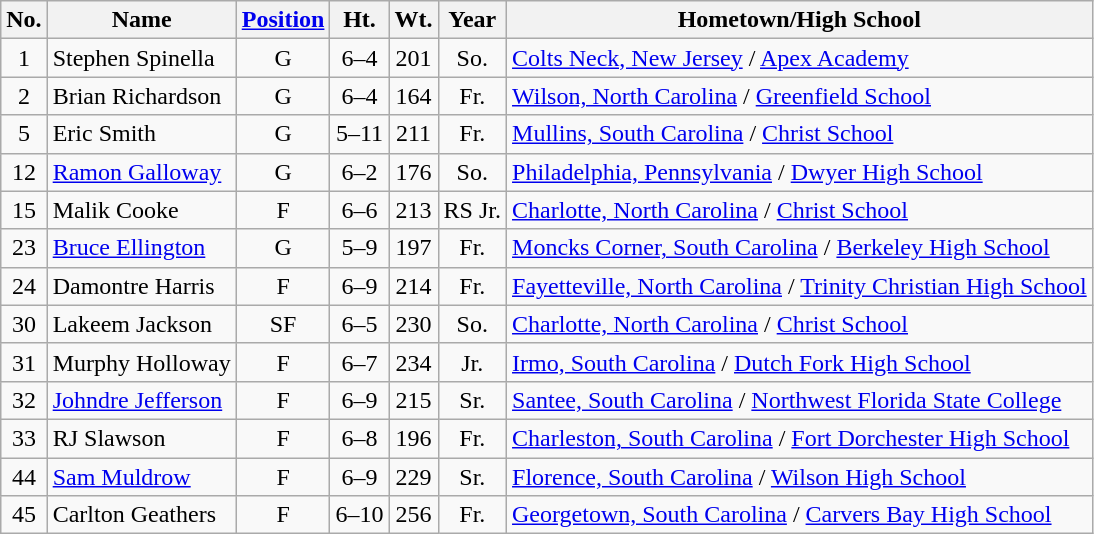<table class="wikitable" style="text-align:center">
<tr>
<th>No.</th>
<th>Name</th>
<th><a href='#'>Position</a></th>
<th>Ht.</th>
<th>Wt.</th>
<th>Year</th>
<th>Hometown/High School</th>
</tr>
<tr>
<td>1</td>
<td style="text-align:left">Stephen Spinella</td>
<td>G</td>
<td>6–4</td>
<td>201</td>
<td>So.</td>
<td style="text-align:left"><a href='#'>Colts Neck, New Jersey</a> / <a href='#'>Apex Academy</a></td>
</tr>
<tr>
<td>2</td>
<td style="text-align:left">Brian Richardson</td>
<td>G</td>
<td>6–4</td>
<td>164</td>
<td>Fr.</td>
<td style="text-align:left"><a href='#'>Wilson, North Carolina</a> / <a href='#'>Greenfield School</a></td>
</tr>
<tr>
<td>5</td>
<td style="text-align:left">Eric Smith</td>
<td>G</td>
<td>5–11</td>
<td>211</td>
<td>Fr.</td>
<td style="text-align:left"><a href='#'>Mullins, South Carolina</a> / <a href='#'>Christ School</a></td>
</tr>
<tr>
<td>12</td>
<td style="text-align:left"><a href='#'>Ramon Galloway</a></td>
<td>G</td>
<td>6–2</td>
<td>176</td>
<td>So.</td>
<td style="text-align:left"><a href='#'>Philadelphia, Pennsylvania</a> / <a href='#'>Dwyer High School</a></td>
</tr>
<tr>
<td>15</td>
<td style="text-align:left">Malik Cooke</td>
<td>F</td>
<td>6–6</td>
<td>213</td>
<td>RS Jr.</td>
<td style="text-align:left"><a href='#'>Charlotte, North Carolina</a> / <a href='#'>Christ School</a></td>
</tr>
<tr>
<td>23</td>
<td style="text-align:left"><a href='#'>Bruce Ellington</a></td>
<td>G</td>
<td>5–9</td>
<td>197</td>
<td>Fr.</td>
<td style="text-align:left"><a href='#'>Moncks Corner, South Carolina</a> / <a href='#'>Berkeley High School</a></td>
</tr>
<tr>
<td>24</td>
<td style="text-align:left">Damontre Harris</td>
<td>F</td>
<td>6–9</td>
<td>214</td>
<td>Fr.</td>
<td style="text-align:left"><a href='#'>Fayetteville, North Carolina</a> / <a href='#'>Trinity Christian High School</a></td>
</tr>
<tr>
<td>30</td>
<td style="text-align:left">Lakeem Jackson</td>
<td>SF</td>
<td>6–5</td>
<td>230</td>
<td>So.</td>
<td style="text-align:left"><a href='#'>Charlotte, North Carolina</a> / <a href='#'>Christ School</a></td>
</tr>
<tr>
<td>31</td>
<td style="text-align:left">Murphy Holloway</td>
<td>F</td>
<td>6–7</td>
<td>234</td>
<td>Jr.</td>
<td style="text-align:left"><a href='#'>Irmo, South Carolina</a> / <a href='#'>Dutch Fork High School</a></td>
</tr>
<tr>
<td>32</td>
<td style="text-align:left"><a href='#'>Johndre Jefferson</a></td>
<td>F</td>
<td>6–9</td>
<td>215</td>
<td>Sr.</td>
<td style="text-align:left"><a href='#'>Santee, South Carolina</a> / <a href='#'>Northwest Florida State College</a></td>
</tr>
<tr>
<td>33</td>
<td style="text-align:left">RJ Slawson</td>
<td>F</td>
<td>6–8</td>
<td>196</td>
<td>Fr.</td>
<td style="text-align:left"><a href='#'>Charleston, South Carolina</a> / <a href='#'>Fort Dorchester High School</a></td>
</tr>
<tr>
<td>44</td>
<td style="text-align:left"><a href='#'>Sam Muldrow</a></td>
<td>F</td>
<td>6–9</td>
<td>229</td>
<td>Sr.</td>
<td style="text-align:left"><a href='#'>Florence, South Carolina</a> / <a href='#'>Wilson High School</a></td>
</tr>
<tr>
<td>45</td>
<td style="text-align:left">Carlton Geathers</td>
<td>F</td>
<td>6–10</td>
<td>256</td>
<td>Fr.</td>
<td style="text-align:left"><a href='#'>Georgetown, South Carolina</a> / <a href='#'>Carvers Bay High School</a></td>
</tr>
</table>
